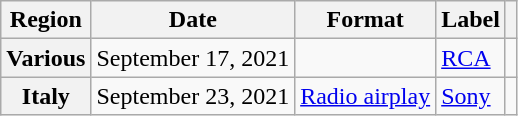<table class="wikitable plainrowheaders">
<tr>
<th scope="col">Region</th>
<th scope="col">Date</th>
<th scope="col">Format</th>
<th scope="col">Label</th>
<th scope="col"></th>
</tr>
<tr>
<th scope="row">Various</th>
<td>September 17, 2021</td>
<td></td>
<td><a href='#'>RCA</a></td>
<td style="text-align:center"></td>
</tr>
<tr>
<th scope="row">Italy</th>
<td>September 23, 2021</td>
<td><a href='#'>Radio airplay</a></td>
<td><a href='#'>Sony</a></td>
<td style="text-align:center"></td>
</tr>
</table>
